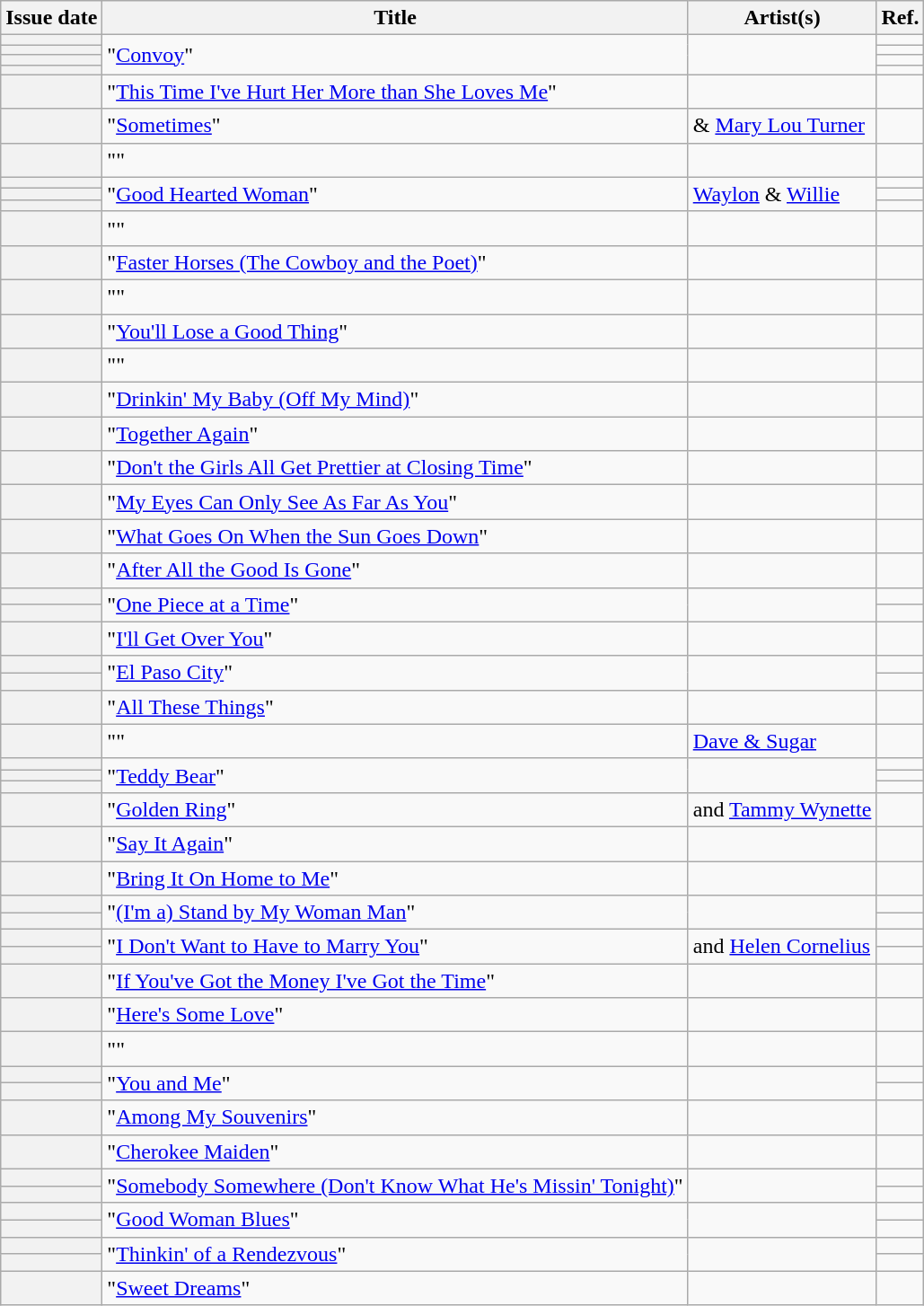<table class="wikitable sortable plainrowheaders">
<tr>
<th scope=col>Issue date</th>
<th scope=col>Title</th>
<th scope=col>Artist(s)</th>
<th scope=col class=unsortable>Ref.</th>
</tr>
<tr>
<th scope=row></th>
<td rowspan="4">"<a href='#'>Convoy</a>"</td>
<td rowspan="4"></td>
<td style="text-align: center;"></td>
</tr>
<tr>
<th scope=row></th>
<td style="text-align: center;"></td>
</tr>
<tr>
<th scope=row></th>
<td style="text-align: center;"></td>
</tr>
<tr>
<th scope=row></th>
<td style="text-align: center;"></td>
</tr>
<tr>
<th scope=row></th>
<td>"<a href='#'>This Time I've Hurt Her More than She Loves Me</a>"</td>
<td></td>
<td style="text-align: center;"></td>
</tr>
<tr>
<th scope=row></th>
<td>"<a href='#'>Sometimes</a>"</td>
<td> & <a href='#'>Mary Lou Turner</a></td>
<td style="text-align: center;"></td>
</tr>
<tr>
<th scope=row></th>
<td>""</td>
<td></td>
<td style="text-align: center;"></td>
</tr>
<tr>
<th scope=row></th>
<td rowspan="3">"<a href='#'>Good Hearted Woman</a>"</td>
<td rowspan="3"><a href='#'>Waylon</a> & <a href='#'>Willie</a></td>
<td style="text-align: center;"></td>
</tr>
<tr>
<th scope=row></th>
<td style="text-align: center;"></td>
</tr>
<tr>
<th scope=row></th>
<td style="text-align: center;"></td>
</tr>
<tr>
<th scope=row></th>
<td>""</td>
<td></td>
<td style="text-align: center;"></td>
</tr>
<tr>
<th scope=row></th>
<td>"<a href='#'>Faster Horses (The Cowboy and the Poet)</a>"</td>
<td></td>
<td style="text-align: center;"></td>
</tr>
<tr>
<th scope=row></th>
<td>""</td>
<td></td>
<td style="text-align: center;"></td>
</tr>
<tr>
<th scope=row></th>
<td>"<a href='#'>You'll Lose a Good Thing</a>"</td>
<td></td>
<td style="text-align: center;"></td>
</tr>
<tr>
<th scope=row></th>
<td>""</td>
<td></td>
<td style="text-align: center;"></td>
</tr>
<tr>
<th scope=row></th>
<td>"<a href='#'>Drinkin' My Baby (Off My Mind)</a>"</td>
<td></td>
<td style="text-align: center;"></td>
</tr>
<tr>
<th scope=row></th>
<td>"<a href='#'>Together Again</a>"</td>
<td></td>
<td style="text-align: center;"></td>
</tr>
<tr>
<th scope=row></th>
<td>"<a href='#'>Don't the Girls All Get Prettier at Closing Time</a>"</td>
<td></td>
<td style="text-align: center;"></td>
</tr>
<tr>
<th scope=row></th>
<td>"<a href='#'>My Eyes Can Only See As Far As You</a>"</td>
<td></td>
<td style="text-align: center;"></td>
</tr>
<tr>
<th scope=row></th>
<td>"<a href='#'>What Goes On When the Sun Goes Down</a>"</td>
<td></td>
<td style="text-align: center;"></td>
</tr>
<tr>
<th scope=row></th>
<td>"<a href='#'>After All the Good Is Gone</a>"</td>
<td></td>
<td style="text-align: center;"></td>
</tr>
<tr>
<th scope=row></th>
<td rowspan="2">"<a href='#'>One Piece at a Time</a>"</td>
<td rowspan="2"></td>
<td style="text-align: center;"></td>
</tr>
<tr>
<th scope=row></th>
<td style="text-align: center;"></td>
</tr>
<tr>
<th scope=row></th>
<td>"<a href='#'>I'll Get Over You</a>"</td>
<td></td>
<td style="text-align: center;"></td>
</tr>
<tr>
<th scope=row></th>
<td rowspan="2">"<a href='#'>El Paso City</a>"</td>
<td rowspan="2"></td>
<td style="text-align: center;"></td>
</tr>
<tr>
<th scope=row></th>
<td style="text-align: center;"></td>
</tr>
<tr>
<th scope=row></th>
<td>"<a href='#'>All These Things</a>"</td>
<td></td>
<td style="text-align: center;"></td>
</tr>
<tr>
<th scope=row></th>
<td>""</td>
<td><a href='#'>Dave & Sugar</a></td>
<td style="text-align: center;"></td>
</tr>
<tr>
<th scope=row></th>
<td rowspan="3">"<a href='#'>Teddy Bear</a>"</td>
<td rowspan="3"></td>
<td style="text-align: center;"></td>
</tr>
<tr>
<th scope=row></th>
<td style="text-align: center;"></td>
</tr>
<tr>
<th scope=row></th>
<td style="text-align: center;"></td>
</tr>
<tr>
<th scope=row></th>
<td>"<a href='#'>Golden Ring</a>"</td>
<td> and <a href='#'>Tammy Wynette</a></td>
<td style="text-align: center;"></td>
</tr>
<tr>
<th scope=row></th>
<td>"<a href='#'>Say It Again</a>"</td>
<td></td>
<td style="text-align: center;"></td>
</tr>
<tr>
<th scope=row></th>
<td>"<a href='#'>Bring It On Home to Me</a>"</td>
<td></td>
<td style="text-align: center;"></td>
</tr>
<tr>
<th scope=row></th>
<td rowspan="2">"<a href='#'>(I'm a) Stand by My Woman Man</a>"</td>
<td rowspan="2"></td>
<td style="text-align: center;"></td>
</tr>
<tr>
<th scope=row></th>
<td style="text-align: center;"></td>
</tr>
<tr>
<th scope=row></th>
<td rowspan="2">"<a href='#'>I Don't Want to Have to Marry You</a>"</td>
<td rowspan="2"> and <a href='#'>Helen Cornelius</a></td>
<td style="text-align: center;"></td>
</tr>
<tr>
<th scope=row></th>
<td style="text-align: center;"></td>
</tr>
<tr>
<th scope=row></th>
<td>"<a href='#'>If You've Got the Money I've Got the Time</a>"</td>
<td></td>
<td style="text-align: center;"></td>
</tr>
<tr>
<th scope=row></th>
<td>"<a href='#'>Here's Some Love</a>"</td>
<td></td>
<td style="text-align: center;"></td>
</tr>
<tr>
<th scope=row></th>
<td>""</td>
<td></td>
<td style="text-align: center;"></td>
</tr>
<tr>
<th scope=row></th>
<td rowspan="2">"<a href='#'>You and Me</a>"</td>
<td rowspan="2"></td>
<td style="text-align: center;"></td>
</tr>
<tr>
<th scope=row></th>
<td style="text-align: center;"></td>
</tr>
<tr>
<th scope=row></th>
<td>"<a href='#'>Among My Souvenirs</a>"</td>
<td></td>
<td style="text-align: center;"></td>
</tr>
<tr>
<th scope=row></th>
<td>"<a href='#'>Cherokee Maiden</a>"</td>
<td></td>
<td style="text-align: center;"></td>
</tr>
<tr>
<th scope=row></th>
<td rowspan="2">"<a href='#'>Somebody Somewhere (Don't Know What He's Missin' Tonight)</a>"</td>
<td rowspan="2"></td>
<td style="text-align: center;"></td>
</tr>
<tr>
<th scope=row></th>
<td style="text-align: center;"></td>
</tr>
<tr>
<th scope=row></th>
<td rowspan="2">"<a href='#'>Good Woman Blues</a>"</td>
<td rowspan="2"></td>
<td style="text-align: center;"></td>
</tr>
<tr>
<th scope=row></th>
<td style="text-align: center;"></td>
</tr>
<tr>
<th scope=row></th>
<td rowspan="2">"<a href='#'>Thinkin' of a Rendezvous</a>"</td>
<td rowspan="2"></td>
<td style="text-align: center;"></td>
</tr>
<tr>
<th scope=row></th>
<td style="text-align: center;"></td>
</tr>
<tr>
<th scope=row></th>
<td>"<a href='#'>Sweet Dreams</a>"</td>
<td></td>
<td style="text-align: center;"></td>
</tr>
</table>
